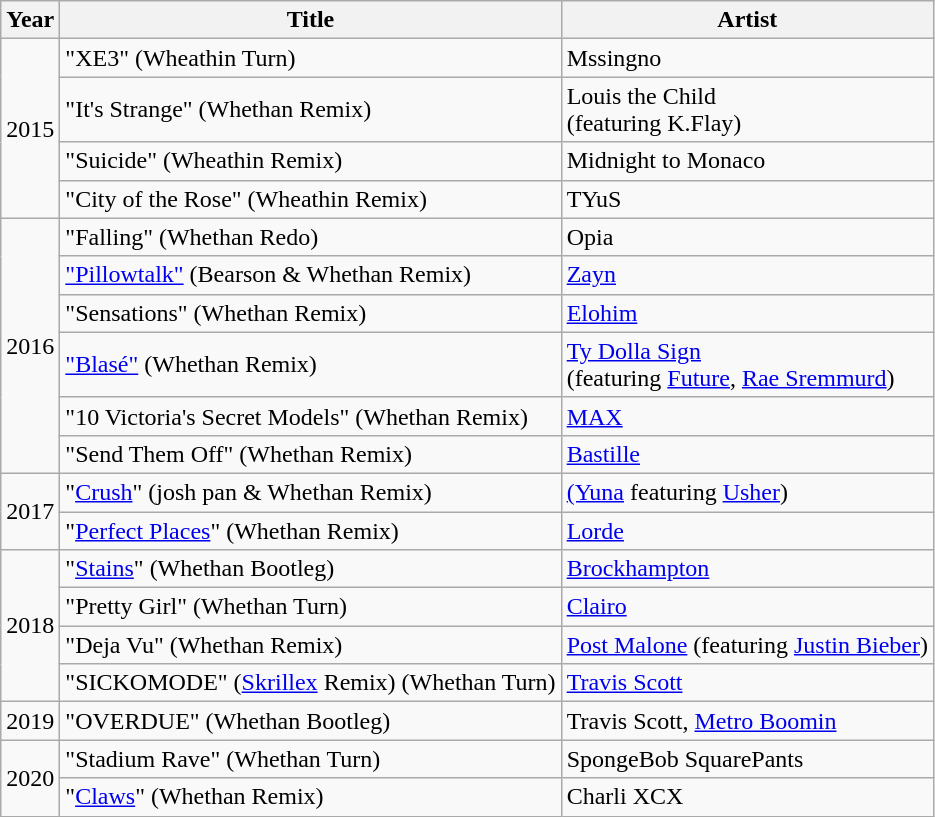<table class="wikitable">
<tr>
<th>Year</th>
<th>Title</th>
<th>Artist</th>
</tr>
<tr>
<td rowspan="4">2015</td>
<td>"XE3" (Wheathin Turn)</td>
<td>Mssingno</td>
</tr>
<tr>
<td>"It's Strange" (Whethan Remix)</td>
<td>Louis the Child<br>(featuring K.Flay)</td>
</tr>
<tr>
<td>"Suicide" (Wheathin Remix)</td>
<td>Midnight to Monaco</td>
</tr>
<tr>
<td>"City of the Rose" (Wheathin Remix)</td>
<td>TYuS</td>
</tr>
<tr>
<td rowspan="6">2016</td>
<td>"Falling" (Whethan Redo)</td>
<td>Opia</td>
</tr>
<tr>
<td><a href='#'>"Pillowtalk"</a> (Bearson & Whethan Remix)</td>
<td><a href='#'>Zayn</a></td>
</tr>
<tr>
<td>"Sensations" (Whethan Remix)</td>
<td><a href='#'>Elohim</a></td>
</tr>
<tr>
<td><a href='#'>"Blasé"</a> (Whethan Remix)</td>
<td><a href='#'>Ty Dolla Sign</a><br>(featuring <a href='#'>Future</a>, <a href='#'>Rae Sremmurd</a>)</td>
</tr>
<tr>
<td>"10 Victoria's Secret Models" (Whethan Remix)</td>
<td><a href='#'>MAX</a></td>
</tr>
<tr>
<td>"Send Them Off" (Whethan Remix)</td>
<td><a href='#'>Bastille</a></td>
</tr>
<tr>
<td rowspan="2">2017</td>
<td>"<a href='#'>Crush</a>" (josh pan & Whethan Remix)</td>
<td><a href='#'>(Yuna</a> featuring <a href='#'>Usher</a>)</td>
</tr>
<tr>
<td>"<a href='#'>Perfect Places</a>" (Whethan Remix)</td>
<td><a href='#'>Lorde</a></td>
</tr>
<tr>
<td rowspan="4">2018</td>
<td>"<a href='#'>Stains</a>" (Whethan Bootleg)</td>
<td><a href='#'>Brockhampton</a></td>
</tr>
<tr>
<td>"Pretty Girl" (Whethan Turn)</td>
<td><a href='#'>Clairo</a></td>
</tr>
<tr>
<td>"Deja Vu" (Whethan Remix)</td>
<td><a href='#'>Post Malone</a> (featuring <a href='#'>Justin Bieber</a>)</td>
</tr>
<tr>
<td>"SICKOMODE" (<a href='#'>Skrillex</a> Remix) (Whethan Turn)</td>
<td><a href='#'>Travis Scott</a></td>
</tr>
<tr>
<td>2019</td>
<td>"OVERDUE" (Whethan Bootleg)</td>
<td>Travis Scott, <a href='#'>Metro Boomin</a></td>
</tr>
<tr>
<td rowspan="3">2020</td>
<td>"Stadium Rave" (Whethan Turn)</td>
<td>SpongeBob SquarePants</td>
</tr>
<tr>
<td>"<a href='#'>Claws</a>" (Whethan Remix)</td>
<td>Charli XCX</td>
</tr>
</table>
